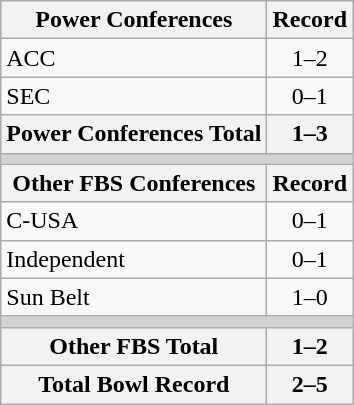<table class="wikitable">
<tr>
<th>Power Conferences</th>
<th>Record</th>
</tr>
<tr>
<td>ACC</td>
<td align=center>1–2</td>
</tr>
<tr>
<td>SEC</td>
<td align=center>0–1</td>
</tr>
<tr>
<th>Power Conferences Total</th>
<th>1–3</th>
</tr>
<tr>
<th colspan="2" style="background:lightgrey;"></th>
</tr>
<tr>
<th>Other FBS Conferences</th>
<th>Record</th>
</tr>
<tr>
<td>C-USA</td>
<td align=center>0–1</td>
</tr>
<tr>
<td>Independent</td>
<td align=center>0–1</td>
</tr>
<tr>
<td>Sun Belt</td>
<td align=center>1–0</td>
</tr>
<tr>
<th colspan="2" style="background:lightgrey;"></th>
</tr>
<tr>
<th>Other FBS Total</th>
<th>1–2</th>
</tr>
<tr>
<th>Total Bowl Record</th>
<th>2–5</th>
</tr>
</table>
